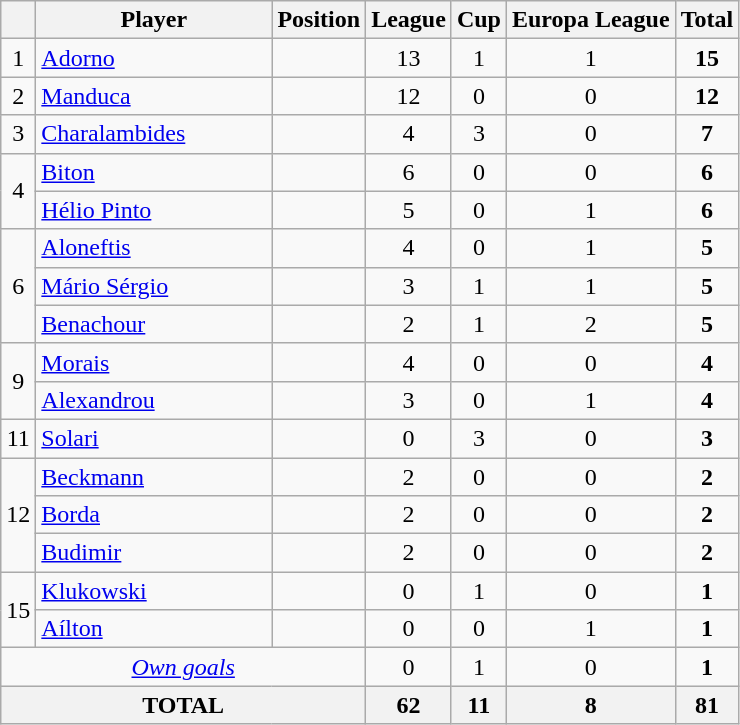<table class="wikitable">
<tr>
<th></th>
<th width="150">Player</th>
<th>Position</th>
<th>League</th>
<th>Cup</th>
<th>Europa League</th>
<th>Total</th>
</tr>
<tr>
<td align=center>1</td>
<td> <a href='#'>Adorno</a></td>
<td align=center></td>
<td align=center>13</td>
<td align=center>1</td>
<td align=center>1</td>
<td align=center><strong>15</strong></td>
</tr>
<tr>
<td align=center>2</td>
<td> <a href='#'>Manduca</a></td>
<td align=center></td>
<td align=center>12</td>
<td align=center>0</td>
<td align=center>0</td>
<td align=center><strong>12</strong></td>
</tr>
<tr>
<td align=center>3</td>
<td> <a href='#'>Charalambides</a></td>
<td align=center></td>
<td align=center>4</td>
<td align=center>3</td>
<td align=center>0</td>
<td align=center><strong>7</strong></td>
</tr>
<tr>
<td rowspan="2" align=center>4</td>
<td> <a href='#'>Biton</a></td>
<td align=center></td>
<td align=center>6</td>
<td align=center>0</td>
<td align=center>0</td>
<td align=center><strong>6</strong></td>
</tr>
<tr>
<td> <a href='#'>Hélio Pinto</a></td>
<td align=center></td>
<td align=center>5</td>
<td align=center>0</td>
<td align=center>1</td>
<td align=center><strong>6</strong></td>
</tr>
<tr>
<td rowspan="3" align=center>6</td>
<td> <a href='#'>Aloneftis</a></td>
<td align=center></td>
<td align=center>4</td>
<td align=center>0</td>
<td align=center>1</td>
<td align=center><strong>5</strong></td>
</tr>
<tr>
<td> <a href='#'>Mário Sérgio</a></td>
<td align=center></td>
<td align=center>3</td>
<td align=center>1</td>
<td align=center>1</td>
<td align=center><strong>5</strong></td>
</tr>
<tr>
<td> <a href='#'>Benachour</a></td>
<td align=center></td>
<td align=center>2</td>
<td align=center>1</td>
<td align=center>2</td>
<td align=center><strong>5</strong></td>
</tr>
<tr>
<td rowspan="2" align=center>9</td>
<td> <a href='#'>Morais</a></td>
<td align=center></td>
<td align=center>4</td>
<td align=center>0</td>
<td align=center>0</td>
<td align=center><strong>4</strong></td>
</tr>
<tr>
<td> <a href='#'>Alexandrou</a></td>
<td align=center></td>
<td align=center>3</td>
<td align=center>0</td>
<td align=center>1</td>
<td align=center><strong>4</strong></td>
</tr>
<tr>
<td align=center>11</td>
<td> <a href='#'>Solari</a></td>
<td align=center></td>
<td align=center>0</td>
<td align=center>3</td>
<td align=center>0</td>
<td align=center><strong>3</strong></td>
</tr>
<tr>
<td rowspan="3" align=center>12</td>
<td> <a href='#'>Beckmann</a></td>
<td align=center></td>
<td align=center>2</td>
<td align=center>0</td>
<td align=center>0</td>
<td align=center><strong>2</strong></td>
</tr>
<tr>
<td> <a href='#'>Borda</a></td>
<td align=center></td>
<td align=center>2</td>
<td align=center>0</td>
<td align=center>0</td>
<td align=center><strong>2</strong></td>
</tr>
<tr>
<td> <a href='#'>Budimir</a></td>
<td align=center></td>
<td align=center>2</td>
<td align=center>0</td>
<td align=center>0</td>
<td align=center><strong>2</strong></td>
</tr>
<tr>
<td rowspan="2" align=center>15</td>
<td> <a href='#'>Klukowski</a></td>
<td align=center></td>
<td align=center>0</td>
<td align=center>1</td>
<td align=center>0</td>
<td align=center><strong>1</strong></td>
</tr>
<tr>
<td> <a href='#'>Aílton</a></td>
<td align=center></td>
<td align=center>0</td>
<td align=center>0</td>
<td align=center>1</td>
<td align=center><strong>1</strong></td>
</tr>
<tr>
<td colspan="3" align=center><em><a href='#'>Own goals</a></em></td>
<td align=center>0</td>
<td align=center>1</td>
<td align=center>0</td>
<td align=center><strong>1</strong></td>
</tr>
<tr>
<th colspan="3" align=center>TOTAL</th>
<th align=center>62</th>
<th align=center>11</th>
<th align=center>8</th>
<th align=center>81</th>
</tr>
</table>
